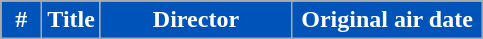<table class="wikitable plainrowheaders">
<tr>
<th style=" background:#0053B8; color:#FFFFFF" width="20">#</th>
<th style=" background:#0053B8; color:#FFFFFF">Title</th>
<th style=" background:#0053B8; color:#FFFFFF" width="120">Director</th>
<th style=" background:#0053B8; color:#FFFFFF" width="120">Original air date<br>

</th>
</tr>
</table>
